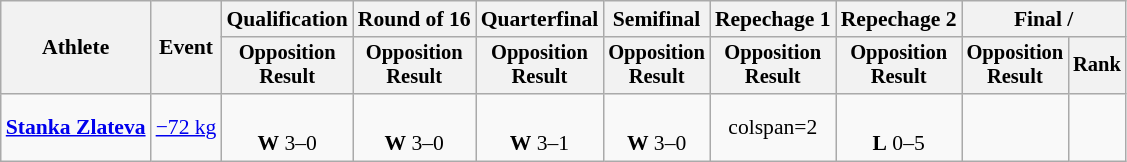<table class="wikitable" style="font-size:90%">
<tr>
<th rowspan="2">Athlete</th>
<th rowspan="2">Event</th>
<th>Qualification</th>
<th>Round of 16</th>
<th>Quarterfinal</th>
<th>Semifinal</th>
<th>Repechage 1</th>
<th>Repechage 2</th>
<th colspan=2>Final / </th>
</tr>
<tr style="font-size: 95%">
<th>Opposition<br>Result</th>
<th>Opposition<br>Result</th>
<th>Opposition<br>Result</th>
<th>Opposition<br>Result</th>
<th>Opposition<br>Result</th>
<th>Opposition<br>Result</th>
<th>Opposition<br>Result</th>
<th>Rank</th>
</tr>
<tr align=center>
<td align=left><strong><a href='#'>Stanka Zlateva</a></strong></td>
<td align=left><a href='#'>−72 kg</a></td>
<td><br><strong>W</strong> 3–0 <sup></sup></td>
<td><br><strong>W</strong> 3–0 <sup></sup></td>
<td><br><strong>W</strong> 3–1 <sup></sup></td>
<td><br><strong>W</strong> 3–0 <sup></sup></td>
<td>colspan=2 </td>
<td><br><strong>L</strong> 0–5 <sup></sup></td>
<td></td>
</tr>
</table>
